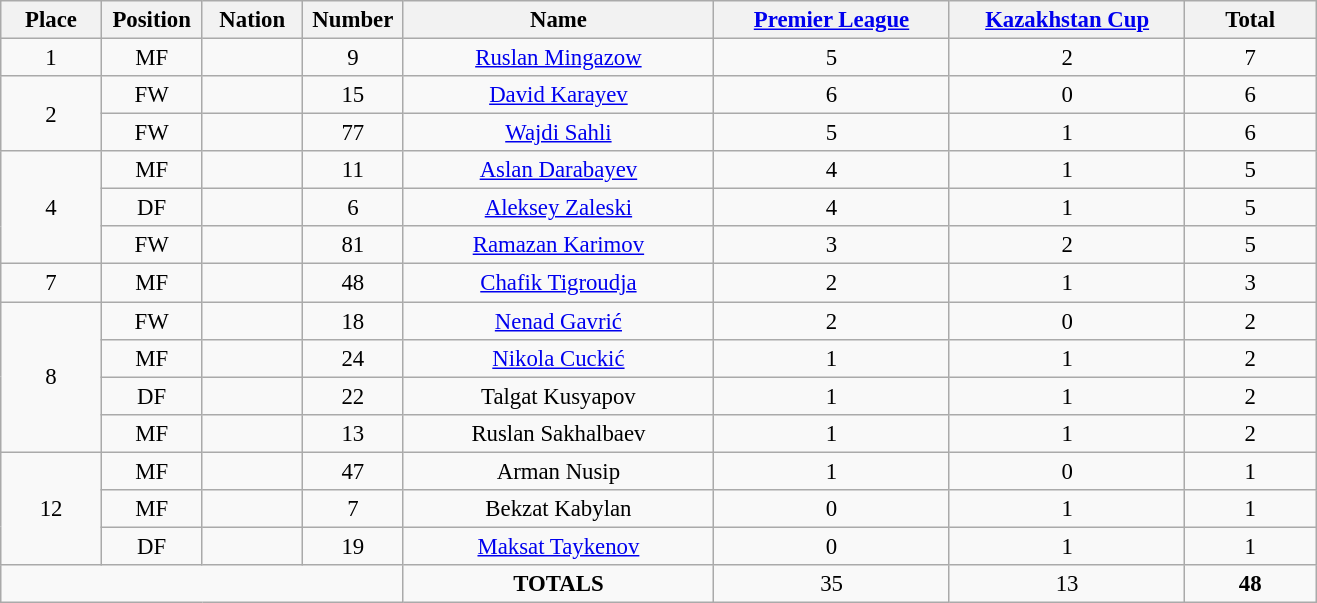<table class="wikitable" style="font-size: 95%; text-align: center;">
<tr>
<th width=60>Place</th>
<th width=60>Position</th>
<th width=60>Nation</th>
<th width=60>Number</th>
<th width=200>Name</th>
<th width=150><a href='#'>Premier League</a></th>
<th width=150><a href='#'>Kazakhstan Cup</a></th>
<th width=80>Total</th>
</tr>
<tr>
<td>1</td>
<td>MF</td>
<td></td>
<td>9</td>
<td><a href='#'>Ruslan Mingazow</a></td>
<td>5</td>
<td>2</td>
<td>7</td>
</tr>
<tr>
<td rowspan="2">2</td>
<td>FW</td>
<td></td>
<td>15</td>
<td><a href='#'>David Karayev</a></td>
<td>6</td>
<td>0</td>
<td>6</td>
</tr>
<tr>
<td>FW</td>
<td></td>
<td>77</td>
<td><a href='#'>Wajdi Sahli</a></td>
<td>5</td>
<td>1</td>
<td>6</td>
</tr>
<tr>
<td rowspan="3">4</td>
<td>MF</td>
<td></td>
<td>11</td>
<td><a href='#'>Aslan Darabayev</a></td>
<td>4</td>
<td>1</td>
<td>5</td>
</tr>
<tr>
<td>DF</td>
<td></td>
<td>6</td>
<td><a href='#'>Aleksey Zaleski</a></td>
<td>4</td>
<td>1</td>
<td>5</td>
</tr>
<tr>
<td>FW</td>
<td></td>
<td>81</td>
<td><a href='#'>Ramazan Karimov</a></td>
<td>3</td>
<td>2</td>
<td>5</td>
</tr>
<tr>
<td>7</td>
<td>MF</td>
<td></td>
<td>48</td>
<td><a href='#'>Chafik Tigroudja</a></td>
<td>2</td>
<td>1</td>
<td>3</td>
</tr>
<tr>
<td rowspan="4">8</td>
<td>FW</td>
<td></td>
<td>18</td>
<td><a href='#'>Nenad Gavrić</a></td>
<td>2</td>
<td>0</td>
<td>2</td>
</tr>
<tr>
<td>MF</td>
<td></td>
<td>24</td>
<td><a href='#'>Nikola Cuckić</a></td>
<td>1</td>
<td>1</td>
<td>2</td>
</tr>
<tr>
<td>DF</td>
<td></td>
<td>22</td>
<td>Talgat Kusyapov</td>
<td>1</td>
<td>1</td>
<td>2</td>
</tr>
<tr>
<td>MF</td>
<td></td>
<td>13</td>
<td>Ruslan Sakhalbaev</td>
<td>1</td>
<td>1</td>
<td>2</td>
</tr>
<tr>
<td rowspan="3">12</td>
<td>MF</td>
<td></td>
<td>47</td>
<td>Arman Nusip</td>
<td>1</td>
<td>0</td>
<td>1</td>
</tr>
<tr>
<td>MF</td>
<td></td>
<td>7</td>
<td>Bekzat Kabylan</td>
<td>0</td>
<td>1</td>
<td>1</td>
</tr>
<tr>
<td>DF</td>
<td></td>
<td>19</td>
<td><a href='#'>Maksat Taykenov</a></td>
<td>0</td>
<td>1</td>
<td>1</td>
</tr>
<tr>
<td colspan="4"></td>
<td><strong>TOTALS</strong></td>
<td>35</td>
<td>13</td>
<td><strong>48</strong></td>
</tr>
</table>
